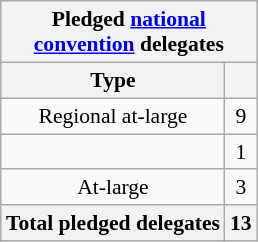<table class="wikitable sortable" style="font-size:90%;text-align:center;float:right;padding:5px;">
<tr>
<th colspan="2">Pledged <a href='#'>national<br>convention</a> delegates</th>
</tr>
<tr>
<th>Type</th>
<th></th>
</tr>
<tr>
<td>Regional at-large</td>
<td>9</td>
</tr>
<tr>
<td></td>
<td>1</td>
</tr>
<tr>
<td>At-large</td>
<td>3</td>
</tr>
<tr>
<th>Total pledged delegates</th>
<th>13</th>
</tr>
</table>
